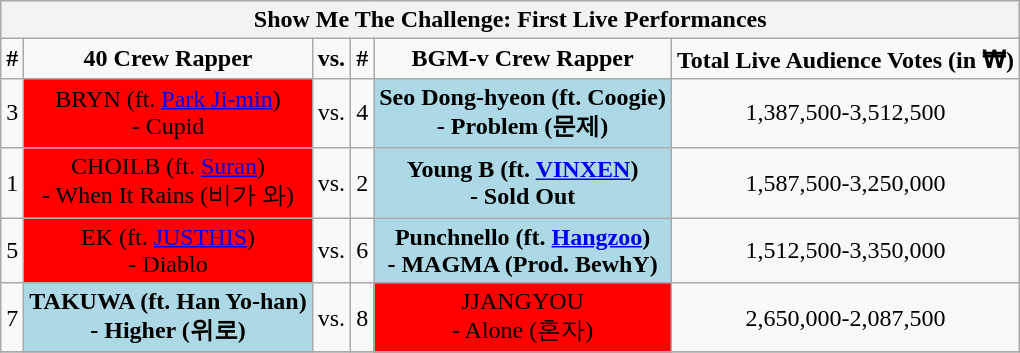<table class="wikitable" border="2" style="text-align:center">
<tr>
<th colspan="6">Show Me The Challenge: First Live Performances</th>
</tr>
<tr>
<td><strong>#</strong></td>
<td><strong>40 Crew Rapper</strong></td>
<td><strong>vs.</strong></td>
<td><strong>#</strong></td>
<td><strong>BGM-v Crew Rapper</strong></td>
<td><strong>Total Live Audience Votes (in ₩)</strong></td>
</tr>
<tr>
<td>3</td>
<td style="background:red">BRYN (ft. <a href='#'>Park Ji-min</a>)<br> - Cupid</td>
<td>vs.</td>
<td>4</td>
<td style="background:lightblue"><strong>Seo Dong-hyeon (ft. Coogie)<br>- Problem (문제)</strong></td>
<td>1,387,500-3,512,500</td>
</tr>
<tr>
<td>1</td>
<td style="background:red">CHOILB (ft. <a href='#'>Suran</a>)<br>- When It Rains (비가 와)</td>
<td>vs.</td>
<td>2</td>
<td style="background:lightblue"><strong>Young B (ft. <a href='#'>VINXEN</a>)<br>- Sold Out</strong></td>
<td>1,587,500-3,250,000</td>
</tr>
<tr>
<td>5</td>
<td style="background:red">EK (ft. <a href='#'>JUSTHIS</a>)<br>- Diablo</td>
<td>vs.</td>
<td>6</td>
<td style="background:lightblue"><strong>Punchnello (ft. <a href='#'>Hangzoo</a>)<br>- MAGMA (Prod. BewhY)</strong></td>
<td>1,512,500-3,350,000</td>
</tr>
<tr>
<td>7</td>
<td style="background:lightblue"><strong>TAKUWA (ft. Han Yo-han)<br>- Higher (위로)</strong></td>
<td>vs.</td>
<td>8</td>
<td style="background:red">JJANGYOU <br> - Alone (혼자)</td>
<td>2,650,000-2,087,500</td>
</tr>
<tr>
</tr>
</table>
